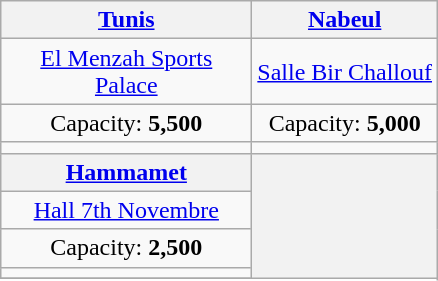<table class="wikitable" style="text-align:center">
<tr>
<th><a href='#'>Tunis</a></th>
<th><a href='#'>Nabeul</a></th>
</tr>
<tr>
<td><a href='#'>El Menzah Sports Palace</a></td>
<td><a href='#'>Salle Bir Challouf</a></td>
</tr>
<tr>
<td>Capacity: <strong>5,500</strong></td>
<td>Capacity: <strong>5,000</strong></td>
</tr>
<tr>
<td></td>
<td></td>
</tr>
<tr>
<th width=160><a href='#'>Hammamet</a></th>
<th rowspan=8><br></th>
</tr>
<tr>
<td><a href='#'>Hall 7th Novembre</a></td>
</tr>
<tr>
<td>Capacity: <strong>2,500</strong></td>
</tr>
<tr>
<td></td>
</tr>
<tr>
</tr>
</table>
